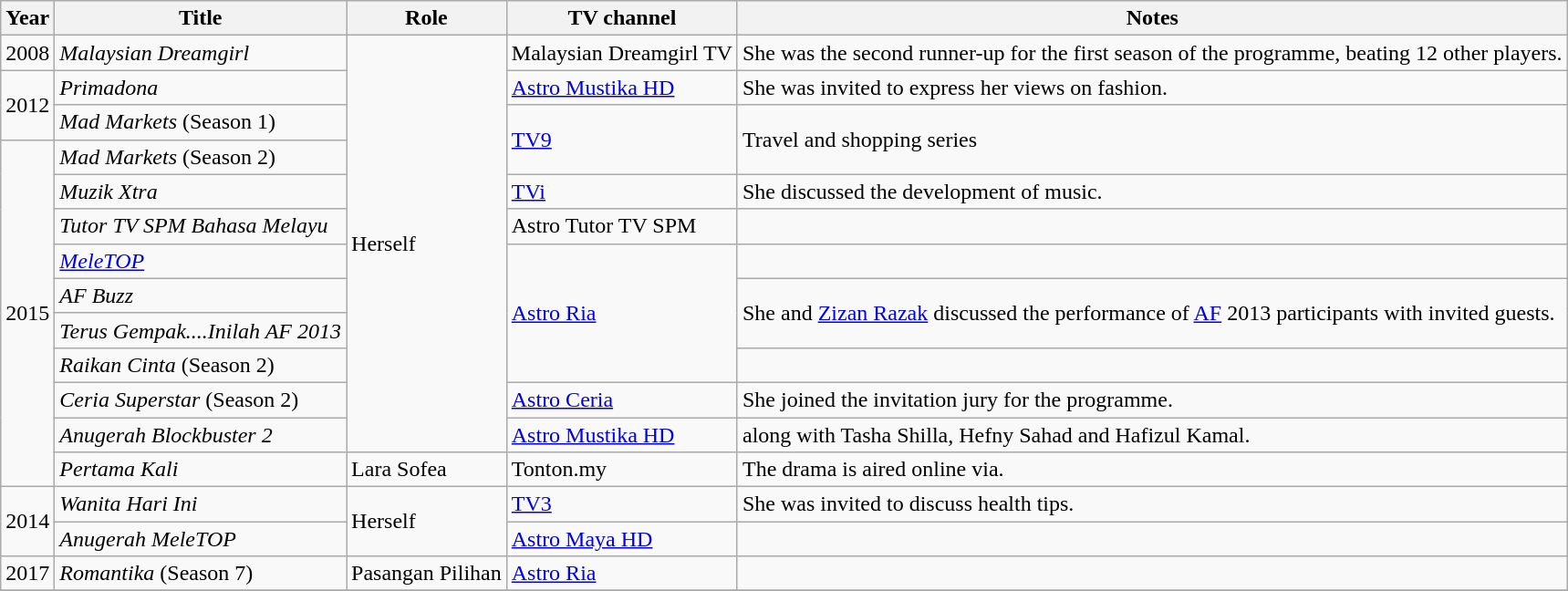<table class="wikitable">
<tr>
<th>Year</th>
<th>Title</th>
<th>Role</th>
<th>TV channel</th>
<th>Notes</th>
</tr>
<tr>
<td>2008</td>
<td><em>Malaysian Dreamgirl</em></td>
<td rowspan="12">Herself</td>
<td>Malaysian Dreamgirl TV</td>
<td>She was the second runner-up for the first season of the programme, beating 12 other players.</td>
</tr>
<tr>
<td rowspan="2">2012</td>
<td><em>Primadona</em></td>
<td><a href='#'>Astro Mustika HD</a></td>
<td>She was invited to express her views on fashion.</td>
</tr>
<tr>
<td><em>Mad Markets</em> (Season 1)</td>
<td rowspan="2"><a href='#'>TV9</a></td>
<td rowspan="2">Travel and shopping series</td>
</tr>
<tr>
<td rowspan="10">2015</td>
<td><em>Mad Markets</em> (Season 2)</td>
</tr>
<tr>
<td><em>Muzik Xtra</em></td>
<td><a href='#'>TVi</a></td>
<td>She discussed the development of music.</td>
</tr>
<tr>
<td><em>Tutor TV SPM Bahasa Melayu</em></td>
<td>Astro Tutor TV SPM</td>
<td></td>
</tr>
<tr>
<td><em><a href='#'>MeleTOP</a></em></td>
<td rowspan="4"><a href='#'>Astro Ria</a></td>
<td></td>
</tr>
<tr>
<td><em>AF Buzz</em></td>
<td rowspan="2">She and <a href='#'>Zizan Razak</a> discussed the performance of <a href='#'>AF</a> 2013 participants with invited guests.</td>
</tr>
<tr>
<td><em>Terus Gempak....Inilah AF 2013</em></td>
</tr>
<tr>
<td><em>Raikan Cinta</em> (Season 2)</td>
<td></td>
</tr>
<tr>
<td><em>Ceria Superstar</em> (Season 2)</td>
<td><a href='#'>Astro Ceria</a></td>
<td>She joined the invitation jury for the programme.</td>
</tr>
<tr>
<td><em>Anugerah Blockbuster 2</em></td>
<td><a href='#'>Astro Mustika HD</a></td>
<td> along with Tasha Shilla, Hefny Sahad and Hafizul Kamal.</td>
</tr>
<tr>
<td><em>Pertama Kali</em></td>
<td>Lara Sofea</td>
<td>Tonton.my</td>
<td>The drama is aired online via.</td>
</tr>
<tr>
<td rowspan="2">2014</td>
<td><em>Wanita Hari Ini</em></td>
<td rowspan="2">Herself</td>
<td><a href='#'>TV3</a></td>
<td>She was invited to discuss health tips.</td>
</tr>
<tr>
<td><em>Anugerah MeleTOP</em></td>
<td><a href='#'>Astro Maya HD</a></td>
<td></td>
</tr>
<tr>
<td>2017</td>
<td><em>Romantika</em> (Season 7)</td>
<td>Pasangan Pilihan</td>
<td><a href='#'>Astro Ria</a></td>
<td></td>
</tr>
<tr>
</tr>
</table>
